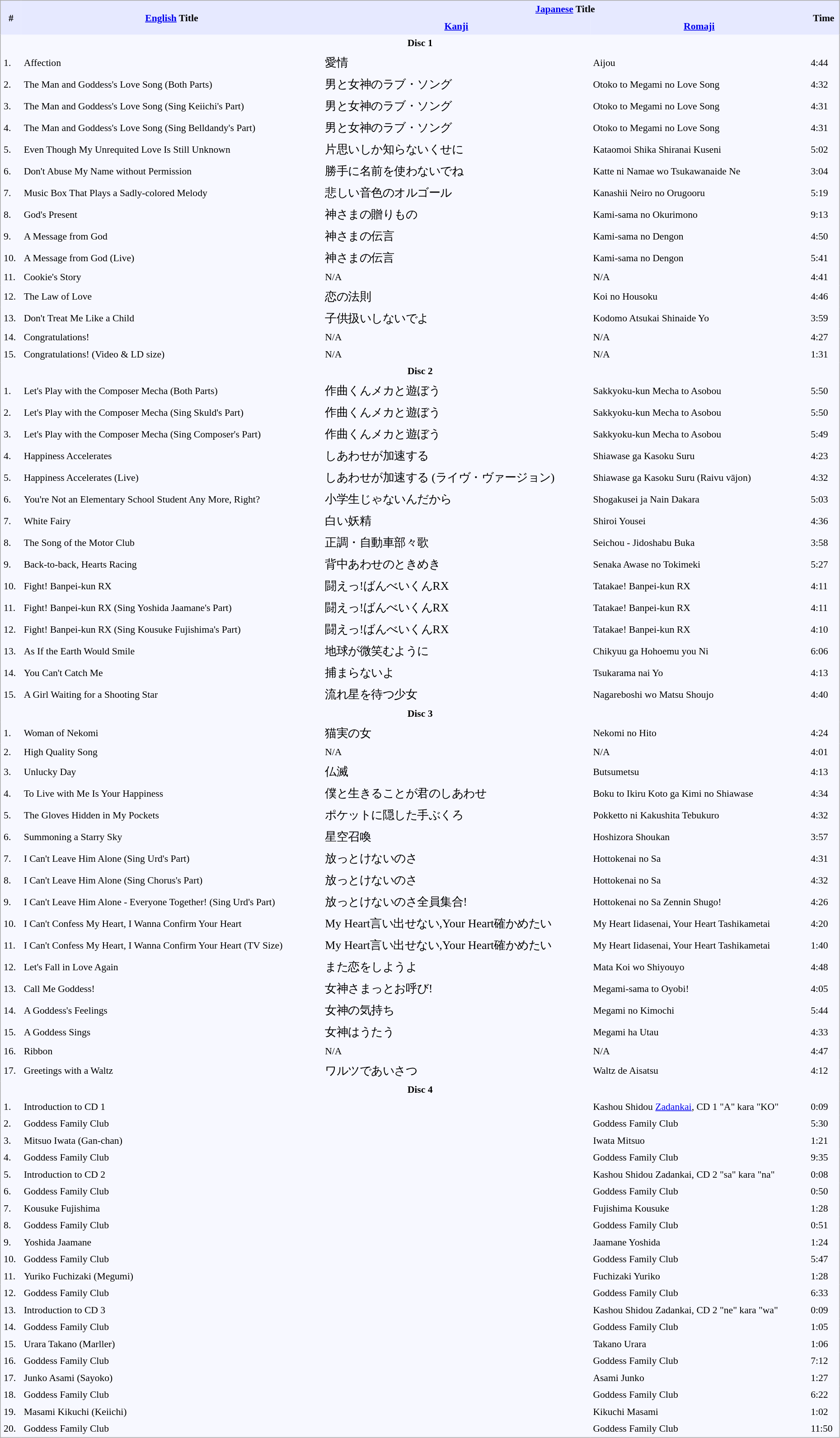<table border="0" cellpadding="4" cellspacing="0"  style="border:1px #aaa solid; border-collapse:collapse; padding:0.2em; margin:0 1em 1em; background:#f7f8ff; font-size:0.9em; width:98%;">
<tr style="vertical-align:middle; background:#e6e9ff;">
<th rowspan="2">#</th>
<th rowspan="2"><a href='#'>English</a> Title</th>
<th colspan="2"><a href='#'>Japanese</a> Title</th>
<th rowspan="2">Time</th>
</tr>
<tr style="background:#e6e9ff;">
<th><a href='#'>Kanji</a></th>
<th><a href='#'>Romaji</a></th>
</tr>
<tr>
<td colspan="5" style="text-align:center;"><strong>Disc 1</strong></td>
</tr>
<tr>
<td>1.</td>
<td>Affection</td>
<td style="font-size: 120%;">愛情</td>
<td>Aijou</td>
<td>4:44</td>
</tr>
<tr>
<td>2.</td>
<td>The Man and Goddess's Love Song (Both Parts)</td>
<td style="font-size: 120%;">男と女神のラブ・ソング</td>
<td>Otoko to Megami no Love Song</td>
<td>4:32</td>
</tr>
<tr>
<td>3.</td>
<td>The Man and Goddess's Love Song (Sing Keiichi's Part)</td>
<td style="font-size: 120%;">男と女神のラブ・ソング</td>
<td>Otoko to Megami no Love Song</td>
<td>4:31</td>
</tr>
<tr>
<td>4.</td>
<td>The Man and Goddess's Love Song (Sing Belldandy's Part)</td>
<td style="font-size: 120%;">男と女神のラブ・ソング</td>
<td>Otoko to Megami no Love Song</td>
<td>4:31</td>
</tr>
<tr>
<td>5.</td>
<td>Even Though My Unrequited Love Is Still Unknown</td>
<td style="font-size: 120%;">片思いしか知らないくせに</td>
<td>Kataomoi Shika Shiranai Kuseni</td>
<td>5:02</td>
</tr>
<tr>
<td>6.</td>
<td>Don't Abuse My Name without Permission</td>
<td style="font-size: 120%;">勝手に名前を使わないでね</td>
<td>Katte ni Namae wo Tsukawanaide Ne</td>
<td>3:04</td>
</tr>
<tr>
<td>7.</td>
<td>Music Box That Plays a Sadly-colored Melody</td>
<td style="font-size: 120%;">悲しい音色のオルゴール</td>
<td>Kanashii Neiro no Orugooru</td>
<td>5:19</td>
</tr>
<tr>
<td>8.</td>
<td>God's Present</td>
<td style="font-size: 120%;">神さまの贈りもの</td>
<td>Kami-sama no Okurimono</td>
<td>9:13</td>
</tr>
<tr>
<td>9.</td>
<td>A Message from God</td>
<td style="font-size: 120%;">神さまの伝言</td>
<td>Kami-sama no Dengon</td>
<td>4:50</td>
</tr>
<tr>
<td>10.</td>
<td>A Message from God (Live)</td>
<td style="font-size: 120%;">神さまの伝言</td>
<td>Kami-sama no Dengon</td>
<td>5:41</td>
</tr>
<tr>
<td>11.</td>
<td>Cookie's Story</td>
<td>N/A</td>
<td>N/A</td>
<td>4:41</td>
</tr>
<tr>
<td>12.</td>
<td>The Law of Love</td>
<td style="font-size: 120%;">恋の法則</td>
<td>Koi no Housoku</td>
<td>4:46</td>
</tr>
<tr>
<td>13.</td>
<td>Don't Treat Me Like a Child</td>
<td style="font-size: 120%;">子供扱いしないでよ</td>
<td>Kodomo Atsukai Shinaide Yo</td>
<td>3:59</td>
</tr>
<tr>
<td>14.</td>
<td>Congratulations!</td>
<td>N/A</td>
<td>N/A</td>
<td>4:27</td>
</tr>
<tr>
<td>15.</td>
<td>Congratulations! (Video & LD size)</td>
<td>N/A</td>
<td>N/A</td>
<td>1:31</td>
</tr>
<tr>
<td colspan="5" style="text-align:center;"><strong>Disc 2</strong></td>
</tr>
<tr>
<td>1.</td>
<td>Let's Play with the Composer Mecha (Both Parts)</td>
<td style="font-size: 120%;">作曲くんメカと遊ぼう</td>
<td>Sakkyoku-kun Mecha to Asobou</td>
<td>5:50</td>
</tr>
<tr>
<td>2.</td>
<td>Let's Play with the Composer Mecha (Sing Skuld's Part)</td>
<td style="font-size: 120%;">作曲くんメカと遊ぼう</td>
<td>Sakkyoku-kun Mecha to Asobou</td>
<td>5:50</td>
</tr>
<tr>
<td>3.</td>
<td>Let's Play with the Composer Mecha (Sing Composer's Part)</td>
<td style="font-size: 120%;">作曲くんメカと遊ぼう</td>
<td>Sakkyoku-kun Mecha to Asobou</td>
<td>5:49</td>
</tr>
<tr>
<td>4.</td>
<td>Happiness Accelerates</td>
<td style="font-size: 120%;">しあわせが加速する</td>
<td>Shiawase ga Kasoku Suru</td>
<td>4:23</td>
</tr>
<tr>
<td>5.</td>
<td>Happiness Accelerates (Live)</td>
<td style="font-size: 120%;">しあわせが加速する (ライヴ・ヴァージョン)</td>
<td>Shiawase ga Kasoku Suru (Raivu vājon)</td>
<td>4:32</td>
</tr>
<tr>
<td>6.</td>
<td>You're Not an Elementary School Student Any More, Right?</td>
<td style="font-size: 120%;">小学生じゃないんだから</td>
<td>Shogakusei ja Nain Dakara</td>
<td>5:03</td>
</tr>
<tr>
<td>7.</td>
<td>White Fairy</td>
<td style="font-size: 120%;">白い妖精</td>
<td>Shiroi Yousei</td>
<td>4:36</td>
</tr>
<tr>
<td>8.</td>
<td>The Song of the Motor Club</td>
<td style="font-size: 120%;">正調・自動車部々歌</td>
<td>Seichou - Jidoshabu Buka</td>
<td>3:58</td>
</tr>
<tr>
<td>9.</td>
<td>Back-to-back, Hearts Racing</td>
<td style="font-size: 120%;">背中あわせのときめき</td>
<td>Senaka Awase no Tokimeki</td>
<td>5:27</td>
</tr>
<tr>
<td>10.</td>
<td>Fight! Banpei-kun RX</td>
<td style="font-size: 120%;">闘えっ!ばんべいくんRX</td>
<td>Tatakae! Banpei-kun RX</td>
<td>4:11</td>
</tr>
<tr>
<td>11.</td>
<td>Fight! Banpei-kun RX (Sing Yoshida Jaamane's Part)</td>
<td style="font-size: 120%;">闘えっ!ばんべいくんRX</td>
<td>Tatakae! Banpei-kun RX</td>
<td>4:11</td>
</tr>
<tr>
<td>12.</td>
<td>Fight! Banpei-kun RX (Sing Kousuke Fujishima's Part)</td>
<td style="font-size: 120%;">闘えっ!ばんべいくんRX</td>
<td>Tatakae! Banpei-kun RX</td>
<td>4:10</td>
</tr>
<tr>
<td>13.</td>
<td>As If the Earth Would Smile</td>
<td style="font-size: 120%;">地球が微笑むように</td>
<td>Chikyuu ga Hohoemu you Ni</td>
<td>6:06</td>
</tr>
<tr>
<td>14.</td>
<td>You Can't Catch Me</td>
<td style="font-size: 120%;">捕まらないよ</td>
<td>Tsukarama nai Yo</td>
<td>4:13</td>
</tr>
<tr>
<td>15.</td>
<td>A Girl Waiting for a Shooting Star</td>
<td style="font-size: 120%;">流れ星を待つ少女</td>
<td>Nagareboshi wo Matsu Shoujo</td>
<td>4:40</td>
</tr>
<tr>
<td colspan="5" style="text-align:center;"><strong>Disc 3</strong></td>
</tr>
<tr>
<td>1.</td>
<td>Woman of Nekomi</td>
<td style="font-size: 120%;">猫実の女</td>
<td>Nekomi no Hito</td>
<td>4:24</td>
</tr>
<tr>
<td>2.</td>
<td>High Quality Song</td>
<td>N/A</td>
<td>N/A</td>
<td>4:01</td>
</tr>
<tr>
<td>3.</td>
<td>Unlucky Day</td>
<td style="font-size: 120%;">仏滅</td>
<td>Butsumetsu</td>
<td>4:13</td>
</tr>
<tr>
<td>4.</td>
<td>To Live with Me Is Your Happiness</td>
<td style="font-size: 120%;">僕と生きることが君のしあわせ</td>
<td>Boku to Ikiru Koto ga Kimi no Shiawase</td>
<td>4:34</td>
</tr>
<tr>
<td>5.</td>
<td>The Gloves Hidden in My Pockets</td>
<td style="font-size: 120%;">ポケットに隠した手ぶくろ</td>
<td>Pokketto ni Kakushita Tebukuro</td>
<td>4:32</td>
</tr>
<tr>
<td>6.</td>
<td>Summoning a Starry Sky</td>
<td style="font-size: 120%;">星空召喚</td>
<td>Hoshizora Shoukan</td>
<td>3:57</td>
</tr>
<tr>
<td>7.</td>
<td>I Can't Leave Him Alone (Sing Urd's Part)</td>
<td style="font-size: 120%;">放っとけないのさ</td>
<td>Hottokenai no Sa</td>
<td>4:31</td>
</tr>
<tr>
<td>8.</td>
<td>I Can't Leave Him Alone (Sing Chorus's Part)</td>
<td style="font-size: 120%;">放っとけないのさ</td>
<td>Hottokenai no Sa</td>
<td>4:32</td>
</tr>
<tr>
<td>9.</td>
<td>I Can't Leave Him Alone - Everyone Together! (Sing Urd's Part)</td>
<td style="font-size: 120%;">放っとけないのさ全員集合!</td>
<td>Hottokenai no Sa Zennin Shugo!</td>
<td>4:26</td>
</tr>
<tr>
<td>10.</td>
<td>I Can't Confess My Heart, I Wanna Confirm Your Heart</td>
<td style="font-size: 120%;">My Heart言い出せない,Your Heart確かめたい</td>
<td>My Heart Iidasenai, Your Heart Tashikametai</td>
<td>4:20</td>
</tr>
<tr>
<td>11.</td>
<td>I Can't Confess My Heart, I Wanna Confirm Your Heart (TV Size)</td>
<td style="font-size: 120%;">My Heart言い出せない,Your Heart確かめたい</td>
<td>My Heart Iidasenai, Your Heart Tashikametai</td>
<td>1:40</td>
</tr>
<tr>
<td>12.</td>
<td>Let's Fall in Love Again</td>
<td style="font-size: 120%;">また恋をしようよ</td>
<td>Mata Koi wo Shiyouyo</td>
<td>4:48</td>
</tr>
<tr>
<td>13.</td>
<td>Call Me Goddess!</td>
<td style="font-size: 120%;">女神さまっとお呼び!</td>
<td>Megami-sama to Oyobi!</td>
<td>4:05</td>
</tr>
<tr>
<td>14.</td>
<td>A Goddess's Feelings</td>
<td style="font-size: 120%;">女神の気持ち</td>
<td>Megami no Kimochi</td>
<td>5:44</td>
</tr>
<tr>
<td>15.</td>
<td>A Goddess Sings</td>
<td style="font-size: 120%;">女神はうたう</td>
<td>Megami ha Utau</td>
<td>4:33</td>
</tr>
<tr>
<td>16.</td>
<td>Ribbon</td>
<td>N/A</td>
<td>N/A</td>
<td>4:47</td>
</tr>
<tr>
<td>17.</td>
<td>Greetings with a Waltz</td>
<td style="font-size: 120%;">ワルツであいさつ</td>
<td>Waltz de Aisatsu</td>
<td>4:12</td>
</tr>
<tr>
<td colspan="5" style="text-align:center;"><strong>Disc 4</strong></td>
</tr>
<tr>
<td>1.</td>
<td>Introduction to CD 1</td>
<td style="font-size: 120%;"></td>
<td>Kashou Shidou <a href='#'>Zadankai</a>, CD 1 "A" kara "KO"</td>
<td>0:09</td>
</tr>
<tr>
<td>2.</td>
<td>Goddess Family Club</td>
<td style="font-size: 120%;"></td>
<td>Goddess Family Club</td>
<td>5:30</td>
</tr>
<tr>
<td>3.</td>
<td>Mitsuo Iwata (Gan-chan)</td>
<td style="font-size: 120%;"></td>
<td>Iwata Mitsuo</td>
<td>1:21</td>
</tr>
<tr>
<td>4.</td>
<td>Goddess Family Club</td>
<td style="font-size: 120%;"></td>
<td>Goddess Family Club</td>
<td>9:35</td>
</tr>
<tr>
<td>5.</td>
<td>Introduction to CD 2</td>
<td style="font-size: 120%;"></td>
<td>Kashou Shidou Zadankai, CD 2 "sa" kara "na"</td>
<td>0:08</td>
</tr>
<tr>
<td>6.</td>
<td>Goddess Family Club</td>
<td style="font-size: 120%;"></td>
<td>Goddess Family Club</td>
<td>0:50</td>
</tr>
<tr>
<td>7.</td>
<td>Kousuke Fujishima</td>
<td style="font-size: 120%;"></td>
<td>Fujishima Kousuke</td>
<td>1:28</td>
</tr>
<tr>
<td>8.</td>
<td>Goddess Family Club</td>
<td style="font-size: 120%;"></td>
<td>Goddess Family Club</td>
<td>0:51</td>
</tr>
<tr>
<td>9.</td>
<td>Yoshida Jaamane</td>
<td style="font-size: 120%;"></td>
<td>Jaamane Yoshida</td>
<td>1:24</td>
</tr>
<tr>
<td>10.</td>
<td>Goddess Family Club</td>
<td style="font-size: 120%;"></td>
<td>Goddess Family Club</td>
<td>5:47</td>
</tr>
<tr>
<td>11.</td>
<td>Yuriko Fuchizaki (Megumi)</td>
<td style="font-size: 120%;"></td>
<td>Fuchizaki Yuriko</td>
<td>1:28</td>
</tr>
<tr>
<td>12.</td>
<td>Goddess Family Club</td>
<td style="font-size: 120%;"></td>
<td>Goddess Family Club</td>
<td>6:33</td>
</tr>
<tr>
<td>13.</td>
<td>Introduction to CD 3</td>
<td style="font-size: 120%;"></td>
<td>Kashou Shidou Zadankai, CD 2 "ne" kara "wa"</td>
<td>0:09</td>
</tr>
<tr>
<td>14.</td>
<td>Goddess Family Club</td>
<td style="font-size: 120%;"></td>
<td>Goddess Family Club</td>
<td>1:05</td>
</tr>
<tr>
<td>15.</td>
<td>Urara Takano (Marller)</td>
<td style="font-size: 120%;"></td>
<td>Takano Urara</td>
<td>1:06</td>
</tr>
<tr>
<td>16.</td>
<td>Goddess Family Club</td>
<td style="font-size: 120%;"></td>
<td>Goddess Family Club</td>
<td>7:12</td>
</tr>
<tr>
<td>17.</td>
<td>Junko Asami (Sayoko)</td>
<td style="font-size: 120%;"></td>
<td>Asami Junko</td>
<td>1:27</td>
</tr>
<tr>
<td>18.</td>
<td>Goddess Family Club</td>
<td style="font-size: 120%;"></td>
<td>Goddess Family Club</td>
<td>6:22</td>
</tr>
<tr>
<td>19.</td>
<td>Masami Kikuchi (Keiichi)</td>
<td style="font-size: 120%;"></td>
<td>Kikuchi Masami</td>
<td>1:02</td>
</tr>
<tr>
<td>20.</td>
<td>Goddess Family Club</td>
<td style="font-size: 120%;"></td>
<td>Goddess Family Club</td>
<td>11:50</td>
</tr>
</table>
